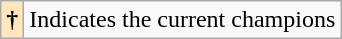<table class="wikitable">
<tr>
<th style="background-color: #ffe6bd">†</th>
<td>Indicates the current champions</td>
</tr>
</table>
